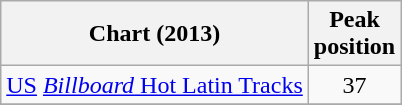<table class="wikitable">
<tr>
<th align="left">Chart (2013)</th>
<th align="left">Peak<br>position</th>
</tr>
<tr>
<td align="left"><a href='#'>US</a> <a href='#'><em>Billboard</em> Hot Latin Tracks</a></td>
<td align="center">37</td>
</tr>
<tr>
</tr>
</table>
